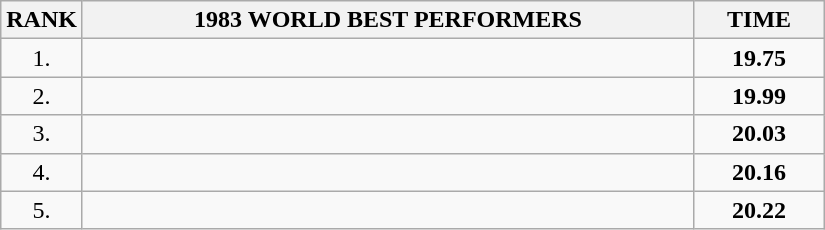<table class=wikitable>
<tr>
<th>RANK</th>
<th align="center" style="width: 25em">1983 WORLD BEST PERFORMERS</th>
<th align="center" style="width: 5em">TIME</th>
</tr>
<tr>
<td align="center">1.</td>
<td></td>
<td align="center"><strong>19.75</strong></td>
</tr>
<tr>
<td align="center">2.</td>
<td></td>
<td align="center"><strong>19.99</strong></td>
</tr>
<tr>
<td align="center">3.</td>
<td></td>
<td align="center"><strong>20.03</strong></td>
</tr>
<tr>
<td align="center">4.</td>
<td></td>
<td align="center"><strong>20.16</strong></td>
</tr>
<tr>
<td align="center">5.</td>
<td></td>
<td align="center"><strong>20.22</strong></td>
</tr>
</table>
